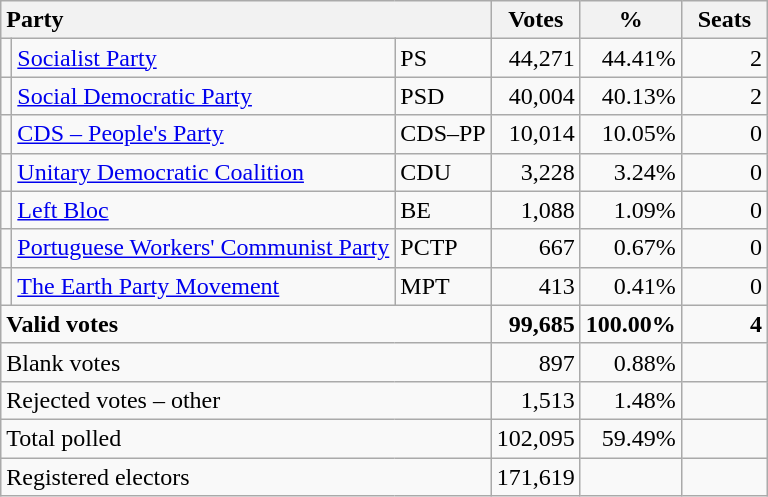<table class="wikitable" border="1" style="text-align:right;">
<tr>
<th style="text-align:left;" colspan=3>Party</th>
<th align=center width="50">Votes</th>
<th align=center width="50">%</th>
<th align=center width="50">Seats</th>
</tr>
<tr>
<td></td>
<td align=left><a href='#'>Socialist Party</a></td>
<td align=left>PS</td>
<td>44,271</td>
<td>44.41%</td>
<td>2</td>
</tr>
<tr>
<td></td>
<td align=left><a href='#'>Social Democratic Party</a></td>
<td align=left>PSD</td>
<td>40,004</td>
<td>40.13%</td>
<td>2</td>
</tr>
<tr>
<td></td>
<td align=left><a href='#'>CDS – People's Party</a></td>
<td align=left style="white-space: nowrap;">CDS–PP</td>
<td>10,014</td>
<td>10.05%</td>
<td>0</td>
</tr>
<tr>
<td></td>
<td align=left style="white-space: nowrap;"><a href='#'>Unitary Democratic Coalition</a></td>
<td align=left>CDU</td>
<td>3,228</td>
<td>3.24%</td>
<td>0</td>
</tr>
<tr>
<td></td>
<td align=left><a href='#'>Left Bloc</a></td>
<td align=left>BE</td>
<td>1,088</td>
<td>1.09%</td>
<td>0</td>
</tr>
<tr>
<td></td>
<td align=left><a href='#'>Portuguese Workers' Communist Party</a></td>
<td align=left>PCTP</td>
<td>667</td>
<td>0.67%</td>
<td>0</td>
</tr>
<tr>
<td></td>
<td align=left><a href='#'>The Earth Party Movement</a></td>
<td align=left>MPT</td>
<td>413</td>
<td>0.41%</td>
<td>0</td>
</tr>
<tr style="font-weight:bold">
<td align=left colspan=3>Valid votes</td>
<td>99,685</td>
<td>100.00%</td>
<td>4</td>
</tr>
<tr>
<td align=left colspan=3>Blank votes</td>
<td>897</td>
<td>0.88%</td>
<td></td>
</tr>
<tr>
<td align=left colspan=3>Rejected votes – other</td>
<td>1,513</td>
<td>1.48%</td>
<td></td>
</tr>
<tr>
<td align=left colspan=3>Total polled</td>
<td>102,095</td>
<td>59.49%</td>
<td></td>
</tr>
<tr>
<td align=left colspan=3>Registered electors</td>
<td>171,619</td>
<td></td>
<td></td>
</tr>
</table>
